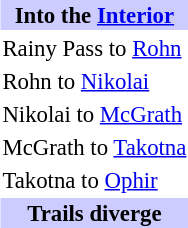<table class="toccolours" style="float:right; margin:0 .4em; font-size:95%">
<tr>
<th style="text-align:center; background:#ccf;">Into the <a href='#'>Interior</a></th>
</tr>
<tr>
<td>Rainy Pass to <a href='#'>Rohn</a> </td>
</tr>
<tr>
<td>Rohn to <a href='#'>Nikolai</a> </td>
</tr>
<tr>
<td>Nikolai to <a href='#'>McGrath</a> </td>
</tr>
<tr>
<td>McGrath to <a href='#'>Takotna</a> </td>
</tr>
<tr>
<td>Takotna to <a href='#'>Ophir</a> </td>
</tr>
<tr>
<th style="text-align:center; background:#ccf;">Trails diverge</th>
</tr>
</table>
